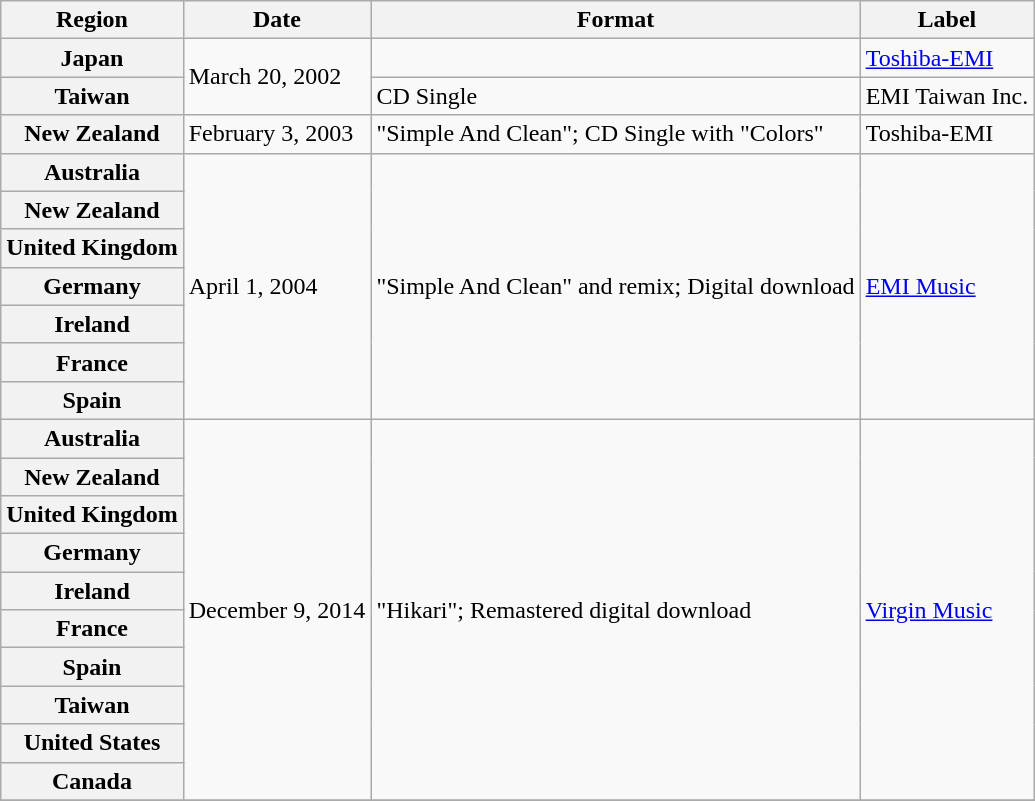<table class="wikitable plainrowheaders">
<tr>
<th scope="col">Region</th>
<th scope="col">Date</th>
<th scope="col">Format</th>
<th scope="col">Label</th>
</tr>
<tr>
<th scope="row">Japan</th>
<td rowspan="2">March 20, 2002</td>
<td></td>
<td><a href='#'>Toshiba-EMI</a></td>
</tr>
<tr>
<th scope="row">Taiwan</th>
<td>CD Single</td>
<td>EMI Taiwan Inc.</td>
</tr>
<tr>
<th scope="row">New Zealand</th>
<td>February 3, 2003</td>
<td>"Simple And Clean"; CD Single with "Colors"</td>
<td>Toshiba-EMI</td>
</tr>
<tr>
<th scope="row">Australia</th>
<td rowspan="7">April 1, 2004</td>
<td rowspan="7">"Simple And Clean" and remix; Digital download</td>
<td rowspan="7"><a href='#'>EMI Music</a></td>
</tr>
<tr>
<th scope="row">New Zealand</th>
</tr>
<tr>
<th scope="row">United Kingdom</th>
</tr>
<tr>
<th scope="row">Germany</th>
</tr>
<tr>
<th scope="row">Ireland</th>
</tr>
<tr>
<th scope="row">France</th>
</tr>
<tr>
<th scope="row">Spain</th>
</tr>
<tr>
<th scope="row">Australia</th>
<td rowspan="10">December 9, 2014</td>
<td rowspan="10">"Hikari"; Remastered digital download</td>
<td rowspan="10"><a href='#'>Virgin Music</a></td>
</tr>
<tr>
<th scope="row">New Zealand</th>
</tr>
<tr>
<th scope="row">United Kingdom</th>
</tr>
<tr>
<th scope="row">Germany</th>
</tr>
<tr>
<th scope="row">Ireland</th>
</tr>
<tr>
<th scope="row">France</th>
</tr>
<tr>
<th scope="row">Spain</th>
</tr>
<tr>
<th scope="row">Taiwan</th>
</tr>
<tr>
<th scope="row">United States</th>
</tr>
<tr>
<th scope="row">Canada</th>
</tr>
<tr>
</tr>
</table>
